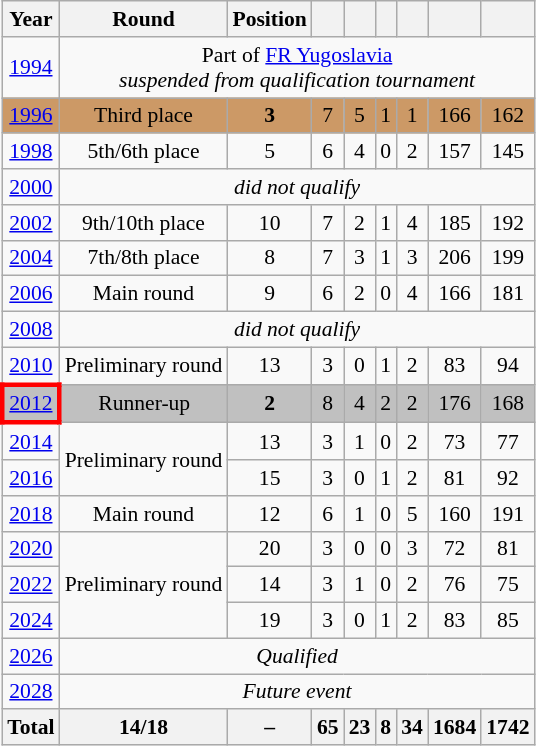<table class="wikitable" style="text-align: center; font-size:90%;">
<tr>
<th>Year</th>
<th>Round</th>
<th>Position</th>
<th></th>
<th></th>
<th></th>
<th></th>
<th></th>
<th></th>
</tr>
<tr>
<td> <a href='#'>1994</a></td>
<td colspan="8">Part of <a href='#'>FR Yugoslavia</a> <br>  <em>suspended from qualification tournament</em></td>
</tr>
<tr style="background:#cc9966;">
<td> <a href='#'>1996</a></td>
<td>Third place</td>
<td><strong>3</strong> </td>
<td>7</td>
<td>5</td>
<td>1</td>
<td>1</td>
<td>166</td>
<td>162</td>
</tr>
<tr>
<td> <a href='#'>1998</a></td>
<td>5th/6th place</td>
<td>5</td>
<td>6</td>
<td>4</td>
<td>0</td>
<td>2</td>
<td>157</td>
<td>145</td>
</tr>
<tr>
<td> <a href='#'>2000</a></td>
<td colspan="8"><em>did not qualify</em></td>
</tr>
<tr>
<td> <a href='#'>2002</a></td>
<td>9th/10th place</td>
<td>10</td>
<td>7</td>
<td>2</td>
<td>1</td>
<td>4</td>
<td>185</td>
<td>192</td>
</tr>
<tr>
<td> <a href='#'>2004</a></td>
<td>7th/8th place</td>
<td>8</td>
<td>7</td>
<td>3</td>
<td>1</td>
<td>3</td>
<td>206</td>
<td>199</td>
</tr>
<tr>
<td> <a href='#'>2006</a></td>
<td>Main round</td>
<td>9</td>
<td>6</td>
<td>2</td>
<td>0</td>
<td>4</td>
<td>166</td>
<td>181</td>
</tr>
<tr>
<td> <a href='#'>2008</a></td>
<td colspan="8"><em>did not qualify</em><br></td>
</tr>
<tr>
<td> <a href='#'>2010</a></td>
<td>Preliminary round</td>
<td>13</td>
<td>3</td>
<td>0</td>
<td>1</td>
<td>2</td>
<td>83</td>
<td>94</td>
</tr>
<tr style="background:silver;">
<td style="border: 3px solid red"> <a href='#'>2012</a></td>
<td>Runner-up</td>
<td><strong>2</strong> </td>
<td>8</td>
<td>4</td>
<td>2</td>
<td>2</td>
<td>176</td>
<td>168</td>
</tr>
<tr>
<td> <a href='#'>2014</a></td>
<td rowspan=2>Preliminary round</td>
<td>13</td>
<td>3</td>
<td>1</td>
<td>0</td>
<td>2</td>
<td>73</td>
<td>77</td>
</tr>
<tr>
<td> <a href='#'>2016</a></td>
<td>15</td>
<td>3</td>
<td>0</td>
<td>1</td>
<td>2</td>
<td>81</td>
<td>92</td>
</tr>
<tr>
<td> <a href='#'>2018</a></td>
<td>Main round</td>
<td>12</td>
<td>6</td>
<td>1</td>
<td>0</td>
<td>5</td>
<td>160</td>
<td>191</td>
</tr>
<tr>
<td>   <a href='#'>2020</a></td>
<td rowspan=3>Preliminary round</td>
<td>20</td>
<td>3</td>
<td>0</td>
<td>0</td>
<td>3</td>
<td>72</td>
<td>81</td>
</tr>
<tr>
<td>  <a href='#'>2022</a></td>
<td>14</td>
<td>3</td>
<td>1</td>
<td>0</td>
<td>2</td>
<td>76</td>
<td>75</td>
</tr>
<tr>
<td> <a href='#'>2024</a></td>
<td>19</td>
<td>3</td>
<td>0</td>
<td>1</td>
<td>2</td>
<td>83</td>
<td>85</td>
</tr>
<tr>
<td>   <a href='#'>2026</a></td>
<td colspan=8><em>Qualified</em></td>
</tr>
<tr>
<td>    <a href='#'>2028</a></td>
<td colspan=8><em>Future event</em></td>
</tr>
<tr>
<th>Total</th>
<th>14/18</th>
<th>–</th>
<th>65</th>
<th>23</th>
<th>8</th>
<th>34</th>
<th>1684</th>
<th>1742</th>
</tr>
</table>
